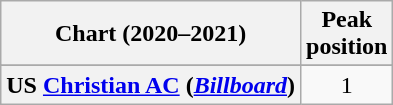<table class="wikitable sortable plainrowheaders" style="text-align:center">
<tr>
<th scope="col">Chart (2020–2021)</th>
<th scope="col">Peak<br>position</th>
</tr>
<tr>
</tr>
<tr>
</tr>
<tr>
</tr>
<tr>
<th scope="row">US <a href='#'>Christian AC</a> (<em><a href='#'>Billboard</a></em>)</th>
<td>1</td>
</tr>
</table>
